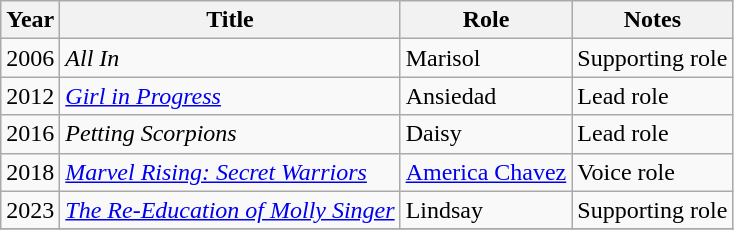<table class="wikitable sortable">
<tr>
<th>Year</th>
<th>Title</th>
<th>Role</th>
<th class= "unsortable">Notes</th>
</tr>
<tr>
<td>2006</td>
<td><em>All In</em></td>
<td>Marisol</td>
<td>Supporting role</td>
</tr>
<tr>
<td>2012</td>
<td><em><a href='#'>Girl in Progress</a></em></td>
<td>Ansiedad</td>
<td>Lead role</td>
</tr>
<tr>
<td>2016</td>
<td><em>Petting Scorpions</em></td>
<td>Daisy</td>
<td>Lead role</td>
</tr>
<tr>
<td>2018</td>
<td><em><a href='#'>Marvel Rising: Secret Warriors</a></em></td>
<td><a href='#'>America Chavez</a></td>
<td>Voice role</td>
</tr>
<tr>
<td>2023</td>
<td><em><a href='#'>The Re-Education of Molly Singer</a></em></td>
<td>Lindsay</td>
<td>Supporting role</td>
</tr>
<tr>
</tr>
</table>
